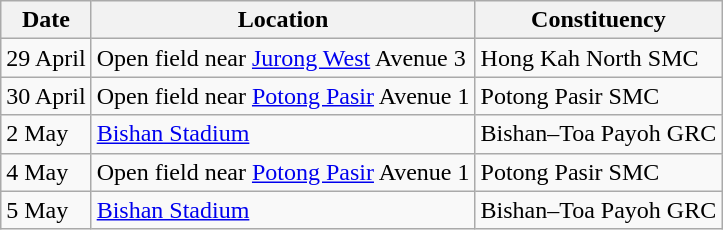<table class="wikitable sortable">
<tr>
<th>Date</th>
<th>Location</th>
<th>Constituency</th>
</tr>
<tr>
<td>29 April</td>
<td>Open field near <a href='#'>Jurong West</a> Avenue 3</td>
<td>Hong Kah North SMC</td>
</tr>
<tr>
<td>30 April</td>
<td>Open field near <a href='#'>Potong Pasir</a> Avenue 1</td>
<td>Potong Pasir SMC</td>
</tr>
<tr>
<td>2 May</td>
<td><a href='#'>Bishan Stadium</a></td>
<td>Bishan–Toa Payoh GRC</td>
</tr>
<tr>
<td>4 May</td>
<td>Open field near <a href='#'>Potong Pasir</a> Avenue 1</td>
<td>Potong Pasir SMC</td>
</tr>
<tr>
<td>5 May</td>
<td><a href='#'>Bishan Stadium</a></td>
<td>Bishan–Toa Payoh GRC</td>
</tr>
</table>
